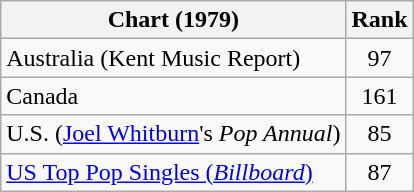<table class="wikitable sortable">
<tr>
<th>Chart (1979)</th>
<th>Rank</th>
</tr>
<tr>
<td>Australia (Kent Music Report)</td>
<td style="text-align:center;">97</td>
</tr>
<tr>
<td>Canada</td>
<td style="text-align:center;">161</td>
</tr>
<tr>
<td>U.S. (<a href='#'>Joel Whitburn</a>'s <em>Pop Annual</em>)</td>
<td style="text-align:center;">85</td>
</tr>
<tr>
<td><a href='#'>US Top Pop Singles (<em>Billboard</em>)</a></td>
<td align="center">87</td>
</tr>
</table>
